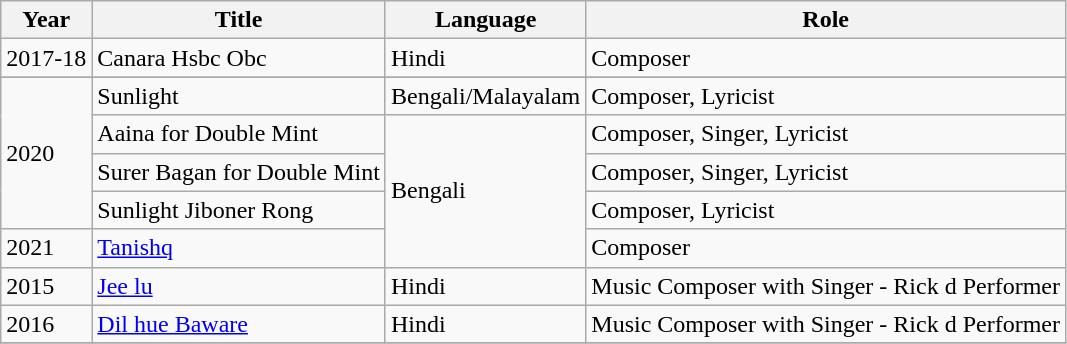<table class="wikitable sortable">
<tr>
<th>Year</th>
<th>Title</th>
<th>Language</th>
<th>Role</th>
</tr>
<tr>
<td>2017-18</td>
<td>Canara Hsbc Obc</td>
<td>Hindi</td>
<td>Composer</td>
</tr>
<tr>
</tr>
<tr>
<td rowspan ="4">2020</td>
<td>Sunlight</td>
<td>Bengali/Malayalam</td>
<td>Composer, Lyricist</td>
</tr>
<tr>
<td>Aaina for Double Mint</td>
<td rowspan ="4">Bengali</td>
<td>Composer, Singer, Lyricist</td>
</tr>
<tr>
<td>Surer Bagan  for Double Mint</td>
<td>Composer, Singer, Lyricist</td>
</tr>
<tr>
<td>Sunlight Jiboner Rong</td>
<td>Composer, Lyricist</td>
</tr>
<tr>
<td>2021</td>
<td><a href='#'>Tanishq</a></td>
<td>Composer</td>
</tr>
<tr>
<td>2015</td>
<td><a href='#'>Jee lu</a></td>
<td>Hindi</td>
<td>Music Composer with Singer - Rick d Performer</td>
</tr>
<tr>
<td>2016</td>
<td><a href='#'>Dil hue Baware</a></td>
<td>Hindi</td>
<td>Music Composer with Singer - Rick d Performer</td>
</tr>
<tr>
</tr>
</table>
